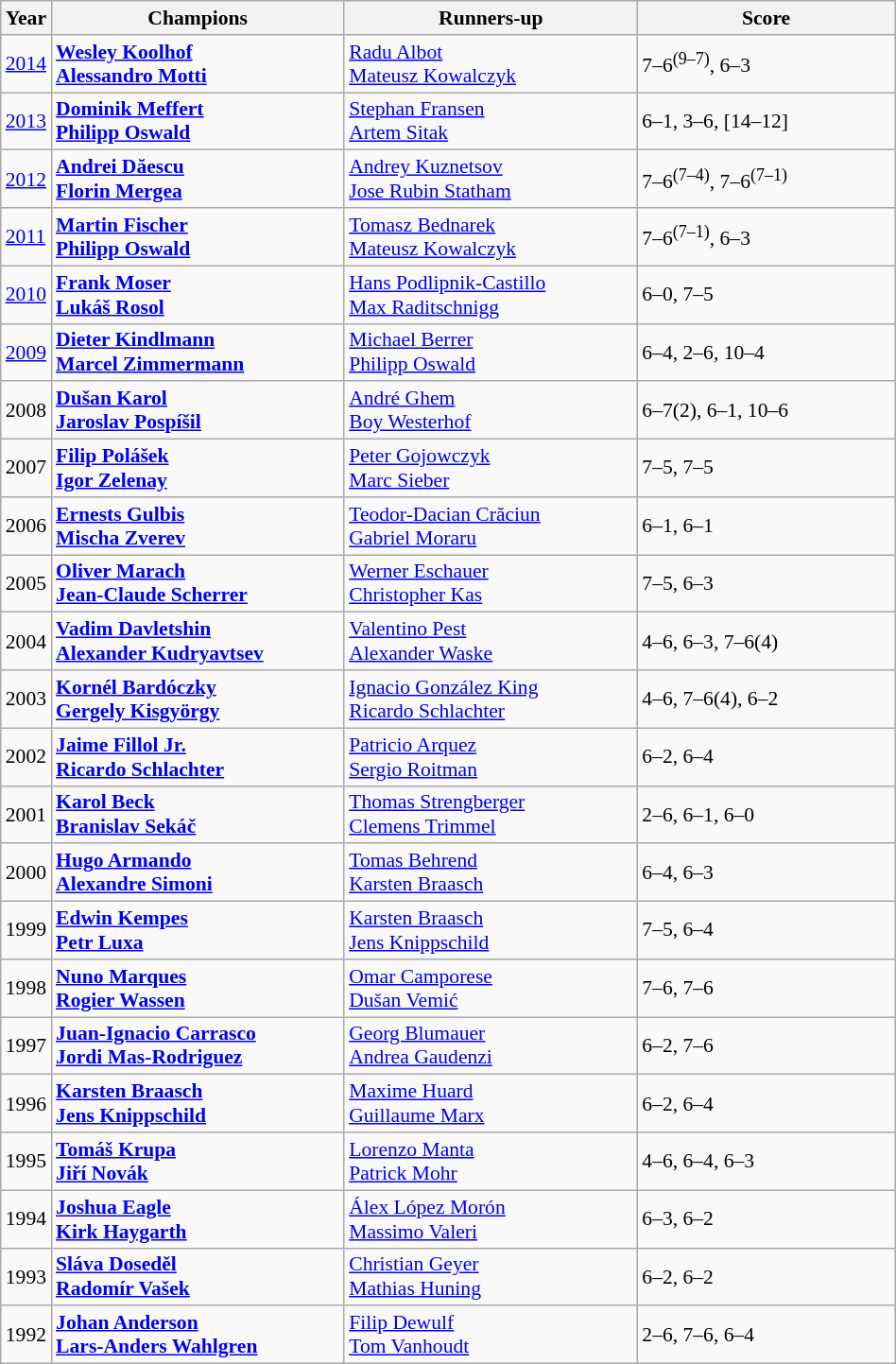<table class="wikitable" style="font-size:90%">
<tr>
<th>Year</th>
<th width="200">Champions</th>
<th width="200">Runners-up</th>
<th width="175">Score</th>
</tr>
<tr>
<td><a href='#'>2014</a></td>
<td> <strong><a href='#'>Wesley Koolhof</a></strong> <br>  <strong><a href='#'>Alessandro Motti</a></strong></td>
<td> <a href='#'>Radu Albot</a> <br>  <a href='#'>Mateusz Kowalczyk</a></td>
<td>7–6<sup>(9–7)</sup>, 6–3</td>
</tr>
<tr>
<td><a href='#'>2013</a></td>
<td> <strong><a href='#'>Dominik Meffert</a></strong><br> <strong><a href='#'>Philipp Oswald</a></strong></td>
<td> <a href='#'>Stephan Fransen</a><br> <a href='#'>Artem Sitak</a></td>
<td>6–1, 3–6, [14–12]</td>
</tr>
<tr>
<td><a href='#'>2012</a></td>
<td> <strong><a href='#'>Andrei Dăescu</a></strong><br> <strong><a href='#'>Florin Mergea</a></strong></td>
<td> <a href='#'>Andrey Kuznetsov</a><br> <a href='#'>Jose Rubin Statham</a></td>
<td>7–6<sup>(7–4)</sup>, 7–6<sup>(7–1)</sup></td>
</tr>
<tr>
<td><a href='#'>2011</a></td>
<td> <strong><a href='#'>Martin Fischer</a></strong><br> <strong><a href='#'>Philipp Oswald</a></strong></td>
<td> <a href='#'>Tomasz Bednarek</a><br> <a href='#'>Mateusz Kowalczyk</a></td>
<td>7–6<sup>(7–1)</sup>, 6–3</td>
</tr>
<tr>
<td><a href='#'>2010</a></td>
<td> <strong><a href='#'>Frank Moser</a></strong><br> <strong><a href='#'>Lukáš Rosol</a></strong></td>
<td> <a href='#'>Hans Podlipnik-Castillo</a><br> <a href='#'>Max Raditschnigg</a></td>
<td>6–0, 7–5</td>
</tr>
<tr>
<td><a href='#'>2009</a></td>
<td> <strong><a href='#'>Dieter Kindlmann</a></strong><br> <strong><a href='#'>Marcel Zimmermann</a></strong></td>
<td> <a href='#'>Michael Berrer</a><br> <a href='#'>Philipp Oswald</a></td>
<td>6–4, 2–6, 10–4</td>
</tr>
<tr>
<td>2008</td>
<td> <strong><a href='#'>Dušan Karol</a></strong> <br>  <strong><a href='#'>Jaroslav Pospíšil</a></strong></td>
<td> <a href='#'>André Ghem</a> <br>  <a href='#'>Boy Westerhof</a></td>
<td>6–7(2), 6–1, 10–6</td>
</tr>
<tr>
<td>2007</td>
<td> <strong><a href='#'>Filip Polášek</a></strong> <br>  <strong><a href='#'>Igor Zelenay</a></strong></td>
<td> <a href='#'>Peter Gojowczyk</a> <br>  <a href='#'>Marc Sieber</a></td>
<td>7–5, 7–5</td>
</tr>
<tr>
<td>2006</td>
<td> <strong><a href='#'>Ernests Gulbis</a></strong> <br>  <strong><a href='#'>Mischa Zverev</a></strong></td>
<td> <a href='#'>Teodor-Dacian Crăciun</a> <br>  <a href='#'>Gabriel Moraru</a></td>
<td>6–1, 6–1</td>
</tr>
<tr>
<td>2005</td>
<td> <strong><a href='#'>Oliver Marach</a></strong> <br>  <strong><a href='#'>Jean-Claude Scherrer</a></strong></td>
<td> <a href='#'>Werner Eschauer</a> <br>  <a href='#'>Christopher Kas</a></td>
<td>7–5, 6–3</td>
</tr>
<tr>
<td>2004</td>
<td> <strong><a href='#'>Vadim Davletshin</a></strong> <br>  <strong><a href='#'>Alexander Kudryavtsev</a></strong></td>
<td> <a href='#'>Valentino Pest</a> <br>  <a href='#'>Alexander Waske</a></td>
<td>4–6, 6–3, 7–6(4)</td>
</tr>
<tr>
<td>2003</td>
<td> <strong><a href='#'>Kornél Bardóczky</a></strong> <br>  <strong><a href='#'>Gergely Kisgyörgy</a></strong></td>
<td> <a href='#'>Ignacio González King</a> <br>  <a href='#'>Ricardo Schlachter</a></td>
<td>4–6, 7–6(4), 6–2</td>
</tr>
<tr>
<td>2002</td>
<td> <strong><a href='#'>Jaime Fillol Jr.</a></strong> <br>  <strong><a href='#'>Ricardo Schlachter</a></strong></td>
<td> <a href='#'>Patricio Arquez</a> <br>  <a href='#'>Sergio Roitman</a></td>
<td>6–2, 6–4</td>
</tr>
<tr>
<td>2001</td>
<td> <strong><a href='#'>Karol Beck</a></strong> <br>  <strong><a href='#'>Branislav Sekáč</a></strong></td>
<td> <a href='#'>Thomas Strengberger</a> <br>  <a href='#'>Clemens Trimmel</a></td>
<td>2–6, 6–1, 6–0</td>
</tr>
<tr>
<td>2000</td>
<td> <strong><a href='#'>Hugo Armando</a></strong> <br>  <strong><a href='#'>Alexandre Simoni</a></strong></td>
<td> <a href='#'>Tomas Behrend</a> <br>  <a href='#'>Karsten Braasch</a></td>
<td>6–4, 6–3</td>
</tr>
<tr>
<td>1999</td>
<td> <strong><a href='#'>Edwin Kempes</a></strong> <br>  <strong><a href='#'>Petr Luxa</a></strong></td>
<td> <a href='#'>Karsten Braasch</a> <br>  <a href='#'>Jens Knippschild</a></td>
<td>7–5, 6–4</td>
</tr>
<tr>
<td>1998</td>
<td> <strong><a href='#'>Nuno Marques</a></strong> <br>  <strong><a href='#'>Rogier Wassen</a></strong></td>
<td> <a href='#'>Omar Camporese</a> <br>  <a href='#'>Dušan Vemić</a></td>
<td>7–6, 7–6</td>
</tr>
<tr>
<td>1997</td>
<td> <strong><a href='#'>Juan-Ignacio Carrasco</a></strong> <br>  <strong><a href='#'>Jordi Mas-Rodriguez</a></strong></td>
<td> <a href='#'>Georg Blumauer</a> <br>  <a href='#'>Andrea Gaudenzi</a></td>
<td>6–2, 7–6</td>
</tr>
<tr>
<td>1996</td>
<td> <strong><a href='#'>Karsten Braasch</a></strong> <br>  <strong><a href='#'>Jens Knippschild</a></strong></td>
<td> <a href='#'>Maxime Huard</a> <br>  <a href='#'>Guillaume Marx</a></td>
<td>6–2, 6–4</td>
</tr>
<tr>
<td>1995</td>
<td> <strong><a href='#'>Tomáš Krupa</a></strong> <br>  <strong><a href='#'>Jiří Novák</a></strong></td>
<td> <a href='#'>Lorenzo Manta</a> <br>  <a href='#'>Patrick Mohr</a></td>
<td>4–6, 6–4, 6–3</td>
</tr>
<tr>
<td>1994</td>
<td> <strong><a href='#'>Joshua Eagle</a></strong> <br>  <strong><a href='#'>Kirk Haygarth</a></strong></td>
<td> <a href='#'>Álex López Morón</a> <br>  <a href='#'>Massimo Valeri</a></td>
<td>6–3, 6–2</td>
</tr>
<tr>
<td>1993</td>
<td> <strong><a href='#'>Sláva Doseděl</a></strong> <br>  <strong><a href='#'>Radomír Vašek</a></strong></td>
<td> <a href='#'>Christian Geyer</a> <br>  <a href='#'>Mathias Huning</a></td>
<td>6–2, 6–2</td>
</tr>
<tr>
<td>1992</td>
<td> <strong><a href='#'>Johan Anderson</a></strong> <br>  <strong><a href='#'>Lars-Anders Wahlgren</a></strong></td>
<td> <a href='#'>Filip Dewulf</a> <br>  <a href='#'>Tom Vanhoudt</a></td>
<td>2–6, 7–6, 6–4</td>
</tr>
</table>
